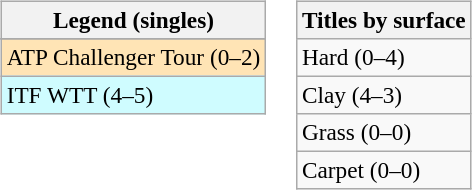<table>
<tr valign=top>
<td><br><table class=wikitable style=font-size:97%>
<tr>
<th>Legend (singles)</th>
</tr>
<tr bgcolor=e5d1cb>
</tr>
<tr bgcolor=moccasin>
<td>ATP Challenger Tour (0–2)</td>
</tr>
<tr bgcolor=cffcff>
<td>ITF WTT (4–5)</td>
</tr>
</table>
</td>
<td><br><table class=wikitable style=font-size:97%>
<tr>
<th>Titles by surface</th>
</tr>
<tr>
<td>Hard (0–4)</td>
</tr>
<tr>
<td>Clay (4–3)</td>
</tr>
<tr>
<td>Grass (0–0)</td>
</tr>
<tr>
<td>Carpet (0–0)</td>
</tr>
</table>
</td>
</tr>
</table>
